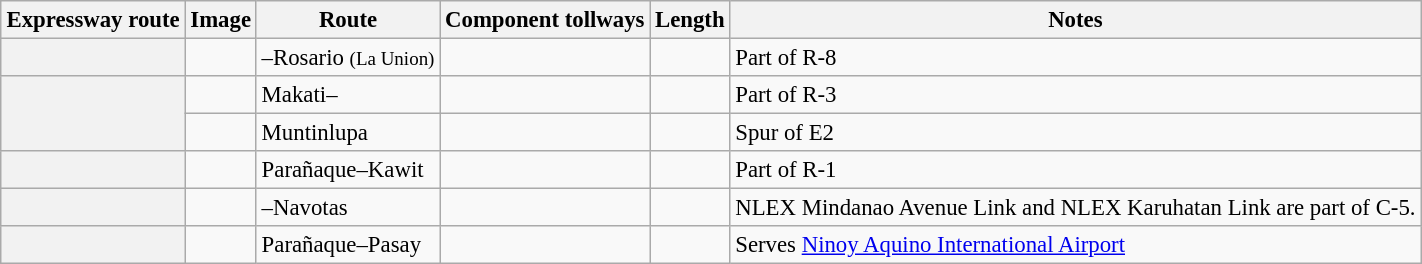<table class="wikitable sortable mw-datatable collapsible autocollapse" style="margin:auto; font-size:95%;">
<tr>
<th scope="col" class="nowrap">Expressway route</th>
<th scope="col" class="unsortable">Image</th>
<th scope="col" class="unsortable">Route</th>
<th scope="col" class="nowrap">Component tollways</th>
<th scope="col">Length</th>
<th scope="col" class="unsortable">Notes</th>
</tr>
<tr>
<th scope="row" class="nowrap"> </th>
<td></td>
<td>–Rosario <small>(La Union)</small></td>
<td></td>
<td></td>
<td>Part of R-8</td>
</tr>
<tr>
<th scope="row" rowspan="2"> </th>
<td></td>
<td>Makati–</td>
<td></td>
<td></td>
<td>Part of R-3</td>
</tr>
<tr>
<td></td>
<td>Muntinlupa</td>
<td></td>
<td></td>
<td>Spur of E2</td>
</tr>
<tr>
<th scope="row"> </th>
<td></td>
<td>Parañaque–Kawit</td>
<td></td>
<td></td>
<td>Part of R-1</td>
</tr>
<tr>
<th scope="row"> </th>
<td></td>
<td>–Navotas</td>
<td></td>
<td class="nowrap"></td>
<td>NLEX Mindanao Avenue Link and NLEX Karuhatan Link are part of C-5.</td>
</tr>
<tr>
<th scope="row"> </th>
<td></td>
<td>Parañaque–Pasay</td>
<td></td>
<td></td>
<td>Serves <a href='#'>Ninoy Aquino International Airport</a></td>
</tr>
</table>
